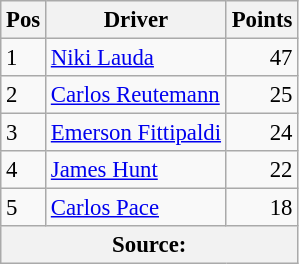<table class="wikitable" style="font-size: 95%;">
<tr>
<th>Pos</th>
<th>Driver</th>
<th>Points</th>
</tr>
<tr>
<td>1</td>
<td> <a href='#'>Niki Lauda</a></td>
<td align="right">47</td>
</tr>
<tr>
<td>2</td>
<td> <a href='#'>Carlos Reutemann</a></td>
<td align="right">25</td>
</tr>
<tr>
<td>3</td>
<td> <a href='#'>Emerson Fittipaldi</a></td>
<td align="right">24</td>
</tr>
<tr>
<td>4</td>
<td> <a href='#'>James Hunt</a></td>
<td align="right">22</td>
</tr>
<tr>
<td>5</td>
<td> <a href='#'>Carlos Pace</a></td>
<td align="right">18</td>
</tr>
<tr>
<th colspan=4>Source: </th>
</tr>
</table>
